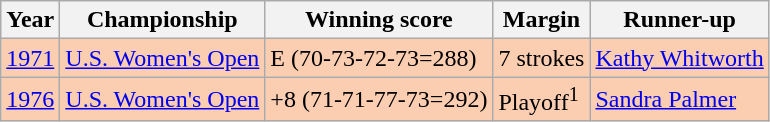<table class="wikitable">
<tr>
<th>Year</th>
<th>Championship</th>
<th>Winning score</th>
<th>Margin</th>
<th>Runner-up</th>
</tr>
<tr style="background:#FBCEB1;">
<td><a href='#'>1971</a></td>
<td><a href='#'>U.S. Women's Open</a></td>
<td>E (70-73-72-73=288)</td>
<td>7 strokes</td>
<td> <a href='#'>Kathy Whitworth</a></td>
</tr>
<tr style="background:#FBCEB1;">
<td><a href='#'>1976</a></td>
<td><a href='#'>U.S. Women's Open</a></td>
<td>+8 (71-71-77-73=292)</td>
<td>Playoff<sup>1</sup></td>
<td> <a href='#'>Sandra Palmer</a></td>
</tr>
</table>
